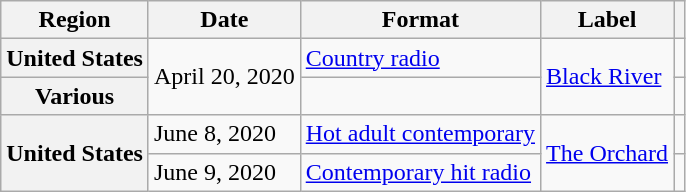<table class="wikitable plainrowheaders">
<tr>
<th scope="col">Region</th>
<th scope="col">Date</th>
<th scope="col">Format</th>
<th scope="col">Label</th>
<th scope="col"></th>
</tr>
<tr>
<th scope="row">United States</th>
<td rowspan="2">April 20, 2020</td>
<td><a href='#'>Country radio</a></td>
<td rowspan="2"><a href='#'>Black River</a></td>
<td></td>
</tr>
<tr>
<th scope="row">Various</th>
<td></td>
<td></td>
</tr>
<tr>
<th scope="row" rowspan="2">United States</th>
<td>June 8, 2020</td>
<td><a href='#'>Hot adult contemporary</a></td>
<td rowspan="2"><a href='#'>The Orchard</a></td>
<td></td>
</tr>
<tr>
<td>June 9, 2020</td>
<td><a href='#'>Contemporary hit radio</a></td>
<td></td>
</tr>
</table>
